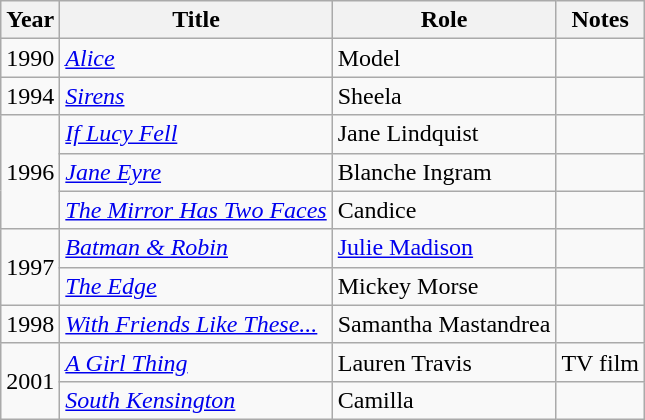<table class="wikitable sortable">
<tr>
<th>Year</th>
<th>Title</th>
<th>Role</th>
<th class="unsortable">Notes</th>
</tr>
<tr>
<td>1990</td>
<td><em><a href='#'>Alice</a></em></td>
<td>Model</td>
<td></td>
</tr>
<tr>
<td>1994</td>
<td><em><a href='#'>Sirens</a></em></td>
<td>Sheela</td>
<td></td>
</tr>
<tr>
<td rowspan="3">1996</td>
<td><em><a href='#'>If Lucy Fell</a></em></td>
<td>Jane Lindquist</td>
<td></td>
</tr>
<tr>
<td><em><a href='#'>Jane Eyre</a></em></td>
<td>Blanche Ingram</td>
<td></td>
</tr>
<tr>
<td><em><a href='#'>The Mirror Has Two Faces</a></em></td>
<td>Candice</td>
<td></td>
</tr>
<tr>
<td rowspan="2">1997</td>
<td><em><a href='#'>Batman & Robin</a></em></td>
<td><a href='#'>Julie Madison</a></td>
<td></td>
</tr>
<tr>
<td><em><a href='#'>The Edge</a></em></td>
<td>Mickey Morse</td>
<td></td>
</tr>
<tr>
<td>1998</td>
<td><em><a href='#'>With Friends Like These...</a></em></td>
<td>Samantha Mastandrea</td>
<td></td>
</tr>
<tr>
<td rowspan="2">2001</td>
<td><em><a href='#'>A Girl Thing</a></em></td>
<td>Lauren Travis</td>
<td>TV film</td>
</tr>
<tr>
<td><em><a href='#'>South Kensington</a></em></td>
<td>Camilla</td>
<td></td>
</tr>
</table>
